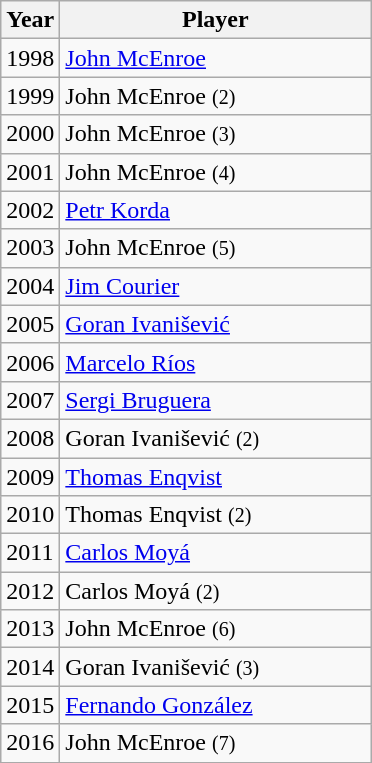<table class="wikitable sortable">
<tr>
<th>Year</th>
<th width=200>Player</th>
</tr>
<tr>
<td>1998</td>
<td>  <a href='#'>John McEnroe</a></td>
</tr>
<tr>
<td>1999</td>
<td>  John McEnroe <small>(2)</small></td>
</tr>
<tr>
<td>2000</td>
<td>  John McEnroe <small>(3)</small></td>
</tr>
<tr>
<td>2001</td>
<td>  John McEnroe <small>(4)</small></td>
</tr>
<tr>
<td>2002</td>
<td>  <a href='#'>Petr Korda</a></td>
</tr>
<tr>
<td>2003</td>
<td>  John McEnroe <small>(5)</small></td>
</tr>
<tr>
<td>2004</td>
<td>  <a href='#'>Jim Courier</a></td>
</tr>
<tr>
<td>2005</td>
<td>  <a href='#'>Goran Ivanišević</a></td>
</tr>
<tr>
<td>2006</td>
<td>  <a href='#'>Marcelo Ríos</a></td>
</tr>
<tr>
<td>2007</td>
<td>  <a href='#'>Sergi Bruguera</a></td>
</tr>
<tr>
<td>2008</td>
<td>  Goran Ivanišević <small>(2)</small></td>
</tr>
<tr>
<td>2009</td>
<td>  <a href='#'>Thomas Enqvist</a></td>
</tr>
<tr>
<td>2010</td>
<td>  Thomas Enqvist <small>(2)</small></td>
</tr>
<tr>
<td>2011</td>
<td>  <a href='#'>Carlos Moyá</a></td>
</tr>
<tr>
<td>2012</td>
<td>  Carlos Moyá <small>(2)</small></td>
</tr>
<tr>
<td>2013</td>
<td>  John McEnroe <small>(6)</small></td>
</tr>
<tr>
<td>2014</td>
<td>  Goran Ivanišević <small>(3)</small></td>
</tr>
<tr>
<td>2015</td>
<td> <a href='#'>Fernando González</a></td>
</tr>
<tr>
<td>2016</td>
<td>  John McEnroe <small>(7)</small></td>
</tr>
</table>
